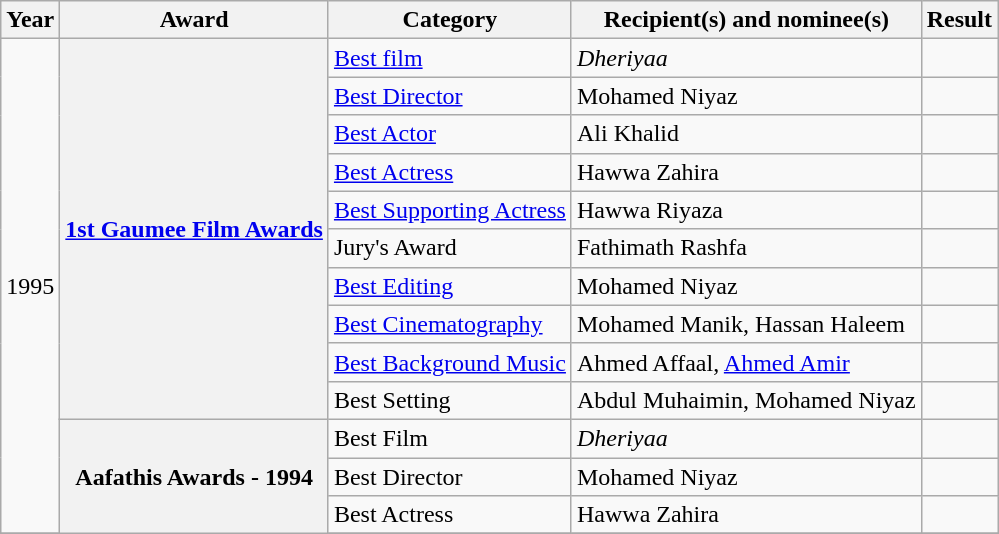<table class="wikitable plainrowheaders sortable">
<tr>
<th scope="col">Year</th>
<th scope="col">Award</th>
<th scope="col">Category</th>
<th scope="col">Recipient(s) and nominee(s)</th>
<th scope="col">Result</th>
</tr>
<tr>
<td rowspan="13">1995</td>
<th scope="row" rowspan="10"><a href='#'>1st Gaumee Film Awards</a></th>
<td><a href='#'>Best film</a></td>
<td><em>Dheriyaa</em></td>
<td></td>
</tr>
<tr>
<td><a href='#'>Best Director</a></td>
<td>Mohamed Niyaz</td>
<td></td>
</tr>
<tr>
<td><a href='#'>Best Actor</a></td>
<td>Ali Khalid</td>
<td></td>
</tr>
<tr>
<td><a href='#'>Best Actress</a></td>
<td>Hawwa Zahira</td>
<td></td>
</tr>
<tr>
<td><a href='#'>Best Supporting Actress</a></td>
<td>Hawwa Riyaza</td>
<td></td>
</tr>
<tr>
<td>Jury's Award</td>
<td>Fathimath Rashfa</td>
<td></td>
</tr>
<tr>
<td><a href='#'>Best Editing</a></td>
<td>Mohamed Niyaz</td>
<td></td>
</tr>
<tr>
<td><a href='#'>Best Cinematography</a></td>
<td>Mohamed Manik, Hassan Haleem</td>
<td></td>
</tr>
<tr>
<td><a href='#'>Best Background Music</a></td>
<td>Ahmed Affaal, <a href='#'>Ahmed Amir</a></td>
<td></td>
</tr>
<tr>
<td>Best Setting</td>
<td>Abdul Muhaimin, Mohamed Niyaz</td>
<td></td>
</tr>
<tr>
<th scope="row" rowspan="7">Aafathis Awards - 1994</th>
<td>Best Film</td>
<td><em>Dheriyaa</em></td>
<td></td>
</tr>
<tr>
<td>Best Director</td>
<td>Mohamed Niyaz</td>
<td></td>
</tr>
<tr>
<td>Best Actress</td>
<td>Hawwa Zahira</td>
<td></td>
</tr>
<tr>
</tr>
</table>
